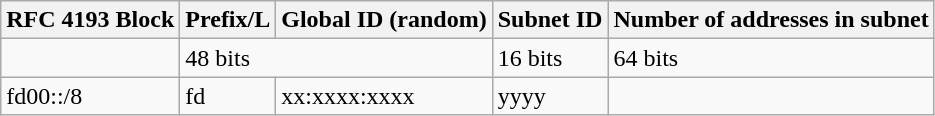<table class="wikitable">
<tr>
<th>RFC 4193 Block</th>
<th>Prefix/L</th>
<th>Global ID (random)</th>
<th>Subnet ID</th>
<th>Number of addresses in subnet</th>
</tr>
<tr>
<td></td>
<td colspan="2">48 bits</td>
<td>16 bits</td>
<td>64 bits</td>
</tr>
<tr>
<td>fd00::/8</td>
<td>fd</td>
<td>xx:xxxx:xxxx</td>
<td>yyyy</td>
<td></td>
</tr>
</table>
